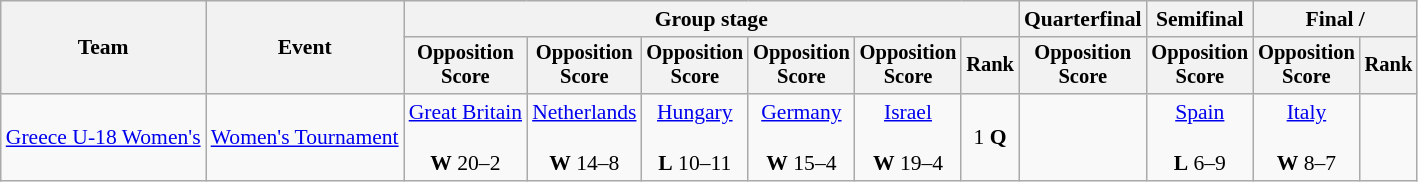<table class="wikitable" style="font-size:90%">
<tr>
<th rowspan=2>Team</th>
<th rowspan=2>Event</th>
<th colspan=6>Group stage</th>
<th>Quarterfinal</th>
<th>Semifinal</th>
<th colspan=2>Final / </th>
</tr>
<tr style="font-size:95%">
<th>Opposition<br>Score</th>
<th>Opposition<br>Score</th>
<th>Opposition<br>Score</th>
<th>Opposition<br>Score</th>
<th>Opposition<br>Score</th>
<th>Rank</th>
<th>Opposition<br>Score</th>
<th>Opposition<br>Score</th>
<th>Opposition<br>Score</th>
<th>Rank</th>
</tr>
<tr align=center>
<td align=left><a href='#'>Greece U-18 Women's</a></td>
<td align=left><a href='#'>Women's Tournament</a></td>
<td><a href='#'>Great Britain</a><br><br><strong>W</strong> 20–2</td>
<td><a href='#'>Netherlands</a><br><br><strong>W</strong> 14–8</td>
<td><a href='#'>Hungary</a><br><br><strong>L</strong> 10–11</td>
<td><a href='#'>Germany</a><br><br><strong>W</strong> 15–4</td>
<td><a href='#'>Israel</a><br><br><strong>W</strong> 19–4</td>
<td>1 <strong>Q</strong></td>
<td></td>
<td><a href='#'>Spain</a><br><br><strong>L</strong> 6–9</td>
<td><a href='#'>Italy</a><br><br><strong>W</strong> 8–7</td>
<td></td>
</tr>
</table>
